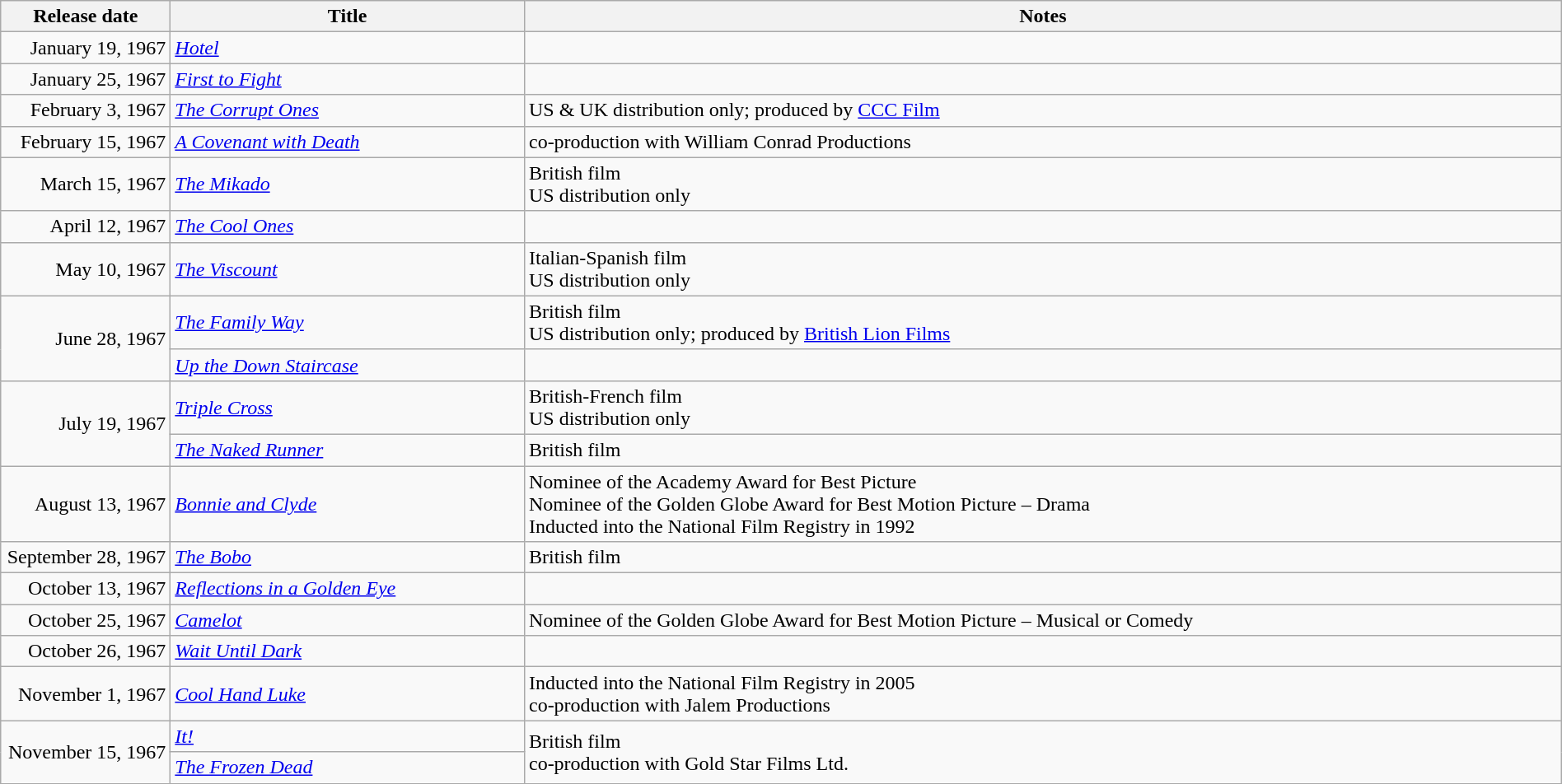<table class="wikitable sortable" style="width:100%;">
<tr>
<th scope="col" style="width:130px;">Release date</th>
<th>Title</th>
<th>Notes</th>
</tr>
<tr>
<td style="text-align:right;">January 19, 1967</td>
<td><em><a href='#'>Hotel</a></em></td>
<td></td>
</tr>
<tr>
<td style="text-align:right;">January 25, 1967</td>
<td><em><a href='#'>First to Fight</a></em></td>
<td></td>
</tr>
<tr>
<td style="text-align:right;">February 3, 1967</td>
<td><em><a href='#'>The Corrupt Ones</a></em></td>
<td>US & UK distribution only; produced by <a href='#'>CCC Film</a></td>
</tr>
<tr>
<td style="text-align:right;">February 15, 1967</td>
<td><em><a href='#'>A Covenant with Death</a></em></td>
<td>co-production with William Conrad Productions</td>
</tr>
<tr>
<td style="text-align:right;">March 15, 1967</td>
<td><em><a href='#'>The Mikado</a></em></td>
<td>British film<br>US distribution only</td>
</tr>
<tr>
<td style="text-align:right;">April 12, 1967</td>
<td><em><a href='#'>The Cool Ones</a></em></td>
<td></td>
</tr>
<tr>
<td style="text-align:right;">May 10, 1967</td>
<td><em><a href='#'>The Viscount</a></em></td>
<td>Italian-Spanish film<br>US distribution only</td>
</tr>
<tr>
<td style="text-align:right;" rowspan="2">June 28, 1967</td>
<td><em><a href='#'>The Family Way</a></em></td>
<td>British film<br>US distribution only; produced by <a href='#'>British Lion Films</a></td>
</tr>
<tr>
<td><em><a href='#'>Up the Down Staircase</a></em></td>
<td></td>
</tr>
<tr>
<td style="text-align:right;" rowspan="2">July 19, 1967</td>
<td><em><a href='#'>Triple Cross</a></em></td>
<td>British-French film<br>US distribution only</td>
</tr>
<tr>
<td><em><a href='#'>The Naked Runner</a></em></td>
<td>British film</td>
</tr>
<tr>
<td style="text-align:right;">August 13, 1967</td>
<td><em><a href='#'>Bonnie and Clyde</a></em></td>
<td>Nominee of the Academy Award for Best Picture<br>Nominee of the Golden Globe Award for Best Motion Picture – Drama<br>Inducted into the National Film Registry in 1992</td>
</tr>
<tr>
<td style="text-align:right;">September 28, 1967</td>
<td><em><a href='#'>The Bobo</a></em></td>
<td>British film</td>
</tr>
<tr>
<td style="text-align:right;">October 13, 1967</td>
<td><em><a href='#'>Reflections in a Golden Eye</a></em></td>
<td></td>
</tr>
<tr>
<td style="text-align:right;">October 25, 1967</td>
<td><em><a href='#'>Camelot</a></em></td>
<td>Nominee of the Golden Globe Award for Best Motion Picture – Musical or Comedy</td>
</tr>
<tr>
<td style="text-align:right;">October 26, 1967</td>
<td><em><a href='#'>Wait Until Dark</a></em></td>
<td></td>
</tr>
<tr>
<td style="text-align:right;">November 1, 1967</td>
<td><em><a href='#'>Cool Hand Luke</a></em></td>
<td>Inducted into the National Film Registry in 2005<br>co-production with Jalem Productions</td>
</tr>
<tr>
<td style="text-align:right;" rowspan="2">November 15, 1967</td>
<td><em><a href='#'>It!</a></em></td>
<td rowspan="2">British film<br>co-production with Gold Star Films Ltd.</td>
</tr>
<tr>
<td><em><a href='#'>The Frozen Dead</a></em></td>
</tr>
<tr>
</tr>
</table>
